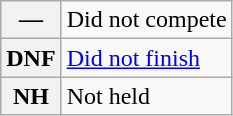<table class="wikitable">
<tr>
<th scope="row">—</th>
<td>Did not compete</td>
</tr>
<tr>
<th scope="row">DNF</th>
<td><a href='#'>Did not finish</a></td>
</tr>
<tr>
<th scope="row">NH</th>
<td>Not held</td>
</tr>
</table>
